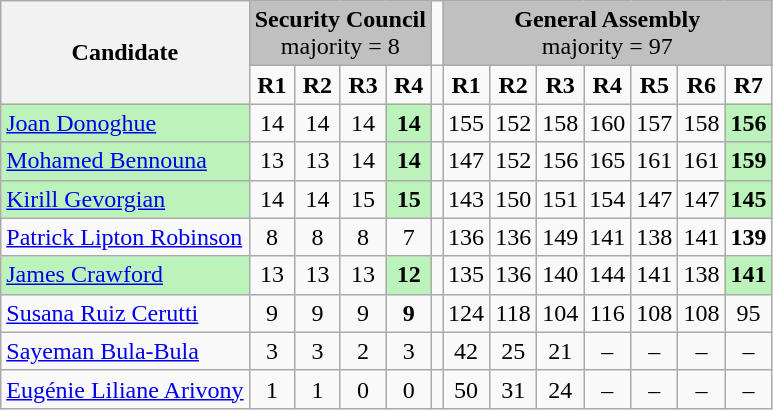<table class="wikitable collapsible" style="text-align:center;">
<tr>
<th rowspan=2>Candidate</th>
<td style="background:silver;" colspan=4><strong>Security Council</strong><br> majority = 8</td>
<td></td>
<td style="background:silver;" colspan=7><strong>General Assembly</strong> <br> majority = 97</td>
</tr>
<tr>
<td><strong>R1</strong></td>
<td><strong>R2</strong></td>
<td><strong>R3</strong></td>
<td><strong>R4</strong></td>
<td></td>
<td><strong>R1</strong></td>
<td><strong>R2</strong></td>
<td><strong>R3</strong></td>
<td><strong>R4</strong></td>
<td><strong>R5</strong></td>
<td><strong>R6</strong></td>
<td><strong>R7</strong></td>
</tr>
<tr>
<td style="text-align:left; background-color:#BBF3BB"> <a href='#'>Joan Donoghue</a></td>
<td>14</td>
<td>14</td>
<td>14</td>
<td style="background-color:#BBF3BB"><strong>14</strong></td>
<td></td>
<td>155</td>
<td>152</td>
<td>158</td>
<td>160</td>
<td>157</td>
<td>158</td>
<td style="background-color:#BBF3BB"><strong>156</strong></td>
</tr>
<tr>
<td style="text-align:left; background-color:#BBF3BB"> <a href='#'>Mohamed Bennouna</a></td>
<td>13</td>
<td>13</td>
<td>14</td>
<td style="background-color:#BBF3BB"><strong>14</strong></td>
<td></td>
<td>147</td>
<td>152</td>
<td>156</td>
<td>165</td>
<td>161</td>
<td>161</td>
<td style="background-color:#BBF3BB"><strong>159</strong></td>
</tr>
<tr>
<td style="text-align:left; background-color:#BBF3BB"> <a href='#'>Kirill Gevorgian</a></td>
<td>14</td>
<td>14</td>
<td>15</td>
<td style="background-color:#BBF3BB"><strong>15</strong></td>
<td></td>
<td>143</td>
<td>150</td>
<td>151</td>
<td>154</td>
<td>147</td>
<td>147</td>
<td style="background-color:#BBF3BB"><strong>145</strong></td>
</tr>
<tr>
<td style="text-align:left;"> <a href='#'>Patrick Lipton Robinson</a></td>
<td>8</td>
<td>8</td>
<td>8</td>
<td>7</td>
<td></td>
<td>136</td>
<td>136</td>
<td>149</td>
<td>141</td>
<td>138</td>
<td>141</td>
<td><strong>139</strong></td>
</tr>
<tr>
<td style="text-align:left; background-color:#BBF3BB"> <a href='#'>James Crawford</a></td>
<td>13</td>
<td>13</td>
<td>13</td>
<td style="background-color:#BBF3BB"><strong>12</strong></td>
<td></td>
<td>135</td>
<td>136</td>
<td>140</td>
<td>144</td>
<td>141</td>
<td>138</td>
<td style="background-color:#BBF3BB"><strong>141</strong></td>
</tr>
<tr>
<td style="text-align:left;"> <a href='#'>Susana Ruiz Cerutti</a></td>
<td>9</td>
<td>9</td>
<td>9</td>
<td><strong>9</strong></td>
<td></td>
<td>124</td>
<td>118</td>
<td>104</td>
<td>116</td>
<td>108</td>
<td>108</td>
<td>95</td>
</tr>
<tr>
<td style="text-align:left;"> <a href='#'>Sayeman Bula-Bula</a></td>
<td>3</td>
<td>3</td>
<td>2</td>
<td>3</td>
<td></td>
<td>42</td>
<td>25</td>
<td>21</td>
<td>–</td>
<td>–</td>
<td>–</td>
<td>–</td>
</tr>
<tr>
<td style="text-align:left;"> <a href='#'>Eugénie Liliane Arivony</a></td>
<td>1</td>
<td>1</td>
<td>0</td>
<td>0</td>
<td></td>
<td>50</td>
<td>31</td>
<td>24</td>
<td>–</td>
<td>–</td>
<td>–</td>
<td>–</td>
</tr>
</table>
